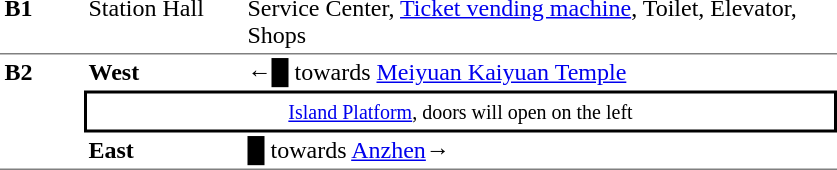<table table border=0 cellspacing=0 cellpadding=3>
<tr>
<td style="border-bottom:solid 1px gray;border-top:solid 0px gray;" width=50 valign=top><strong>B1</strong></td>
<td style="border-top:solid 0px gray;border-bottom:solid 1px gray;" width=100 valign=top>Station Hall</td>
<td style="border-top:solid 0px gray;border-bottom:solid 1px gray;" width=390 valign=top>Service Center, <a href='#'>Ticket vending machine</a>, Toilet, Elevator, Shops</td>
</tr>
<tr>
<td style="border-top:solid 0px gray;border-bottom:solid 1px gray;" width=50 rowspan=3 valign=top><strong>B2</strong></td>
<td style="border-top:solid 0px gray;" width=100><strong>West</strong></td>
<td style="border-top:solid 0px gray;" width=390>←<span>█</span> towards <a href='#'>Meiyuan Kaiyuan Temple</a></td>
</tr>
<tr>
<td style="border-top:solid 2px black;border-right:solid 2px black;border-left:solid 2px black;border-bottom:solid 2px black;text-align:center;" colspan=2><small><a href='#'>Island Platform</a>, doors will open on the left</small></td>
</tr>
<tr>
<td style="border-bottom:solid 1px gray;"><strong>East</strong></td>
<td style="border-bottom:solid 1px gray;"><span>█</span> towards <a href='#'>Anzhen</a>→</td>
</tr>
</table>
